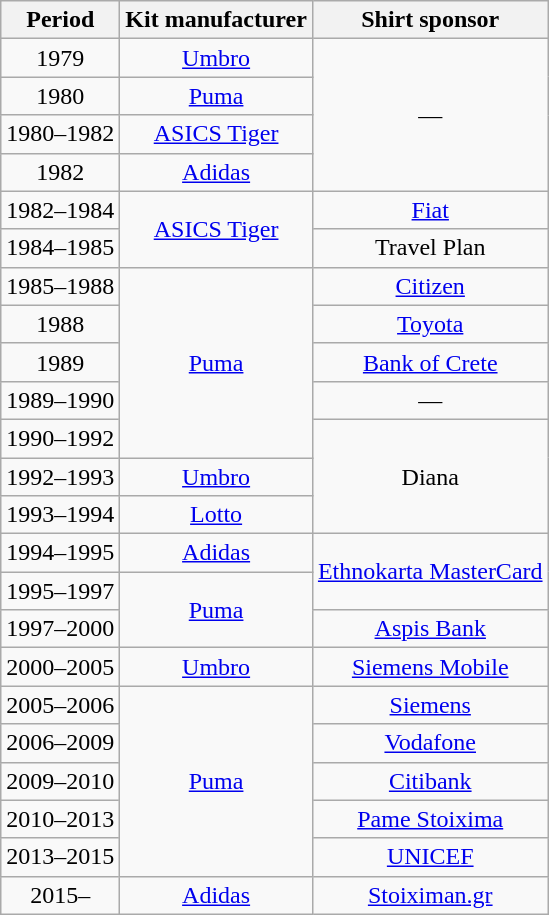<table class="wikitable" style="text-align: center">
<tr>
<th>Period</th>
<th>Kit manufacturer</th>
<th>Shirt sponsor</th>
</tr>
<tr>
<td>1979</td>
<td><a href='#'>Umbro</a></td>
<td rowspan=4>—</td>
</tr>
<tr>
<td>1980</td>
<td><a href='#'>Puma</a></td>
</tr>
<tr>
<td>1980–1982</td>
<td><a href='#'>ASICS Tiger</a></td>
</tr>
<tr>
<td>1982</td>
<td><a href='#'>Adidas</a></td>
</tr>
<tr>
<td>1982–1984</td>
<td rowspan=2><a href='#'>ASICS Tiger</a></td>
<td><a href='#'>Fiat</a></td>
</tr>
<tr>
<td>1984–1985</td>
<td>Travel Plan</td>
</tr>
<tr>
<td>1985–1988</td>
<td rowspan=5><a href='#'>Puma</a></td>
<td><a href='#'>Citizen</a></td>
</tr>
<tr>
<td>1988</td>
<td><a href='#'>Toyota</a></td>
</tr>
<tr>
<td>1989</td>
<td><a href='#'>Bank of Crete</a></td>
</tr>
<tr>
<td>1989–1990</td>
<td>—</td>
</tr>
<tr>
<td>1990–1992</td>
<td rowspan=3>Diana</td>
</tr>
<tr>
<td>1992–1993</td>
<td><a href='#'>Umbro</a></td>
</tr>
<tr>
<td>1993–1994</td>
<td><a href='#'>Lotto</a></td>
</tr>
<tr>
<td>1994–1995</td>
<td><a href='#'>Adidas</a></td>
<td rowspan=2><a href='#'>Ethnokarta MasterCard</a></td>
</tr>
<tr>
<td>1995–1997</td>
<td rowspan=2><a href='#'>Puma</a></td>
</tr>
<tr>
<td>1997–2000</td>
<td><a href='#'>Aspis Bank</a></td>
</tr>
<tr>
<td>2000–2005</td>
<td><a href='#'>Umbro</a></td>
<td><a href='#'>Siemens Mobile</a></td>
</tr>
<tr>
<td>2005–2006</td>
<td rowspan=5><a href='#'>Puma</a></td>
<td><a href='#'>Siemens</a></td>
</tr>
<tr>
<td>2006–2009</td>
<td><a href='#'>Vodafone</a></td>
</tr>
<tr>
<td>2009–2010</td>
<td><a href='#'>Citibank</a></td>
</tr>
<tr>
<td>2010–2013</td>
<td><a href='#'>Pame Stoixima</a></td>
</tr>
<tr>
<td>2013–2015</td>
<td><a href='#'>UNICEF</a></td>
</tr>
<tr>
<td>2015–</td>
<td><a href='#'>Adidas</a></td>
<td><a href='#'>Stoiximan.gr</a></td>
</tr>
</table>
